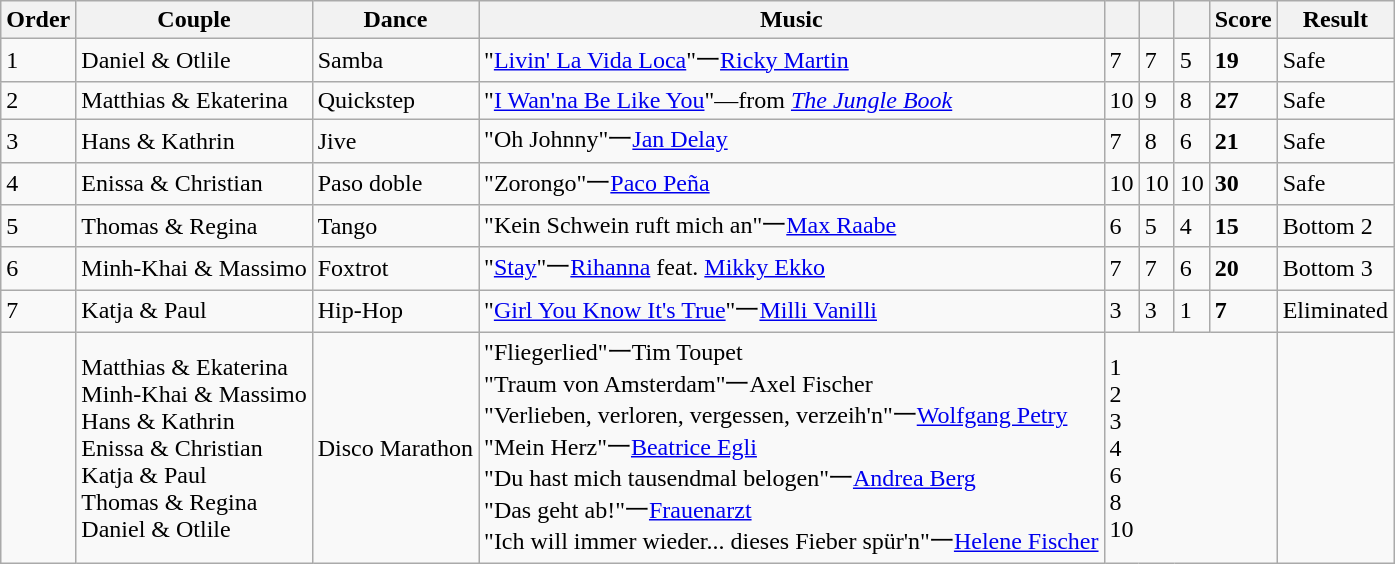<table class="wikitable sortable unsortable center">
<tr>
<th>Order</th>
<th>Couple</th>
<th>Dance</th>
<th>Music</th>
<th><small></small></th>
<th><small></small></th>
<th><small></small></th>
<th>Score</th>
<th>Result</th>
</tr>
<tr>
<td>1</td>
<td>Daniel & Otlile</td>
<td>Samba</td>
<td>"<a href='#'>Livin' La Vida Loca</a>"一<a href='#'>Ricky Martin</a></td>
<td>7</td>
<td>7</td>
<td>5</td>
<td><strong>19</strong></td>
<td>Safe</td>
</tr>
<tr>
<td>2</td>
<td>Matthias & Ekaterina</td>
<td>Quickstep</td>
<td>"<a href='#'>I Wan'na Be Like You</a>"—from <em><a href='#'>The Jungle Book</a></em></td>
<td>10</td>
<td>9</td>
<td>8</td>
<td><strong>27</strong></td>
<td>Safe</td>
</tr>
<tr>
<td>3</td>
<td>Hans & Kathrin</td>
<td>Jive</td>
<td>"Oh Johnny"一<a href='#'>Jan Delay</a></td>
<td>7</td>
<td>8</td>
<td>6</td>
<td><strong>21</strong></td>
<td>Safe</td>
</tr>
<tr>
<td>4</td>
<td>Enissa & Christian</td>
<td>Paso doble</td>
<td>"Zorongo"一<a href='#'>Paco Peña</a></td>
<td>10</td>
<td>10</td>
<td>10</td>
<td><strong>30</strong></td>
<td>Safe</td>
</tr>
<tr>
<td>5</td>
<td>Thomas & Regina</td>
<td>Tango</td>
<td>"Kein Schwein ruft mich an"一<a href='#'>Max Raabe</a></td>
<td>6</td>
<td>5</td>
<td>4</td>
<td><strong>15</strong></td>
<td>Bottom 2</td>
</tr>
<tr>
<td>6</td>
<td>Minh-Khai & Massimo</td>
<td>Foxtrot</td>
<td>"<a href='#'>Stay</a>"一<a href='#'>Rihanna</a> feat. <a href='#'>Mikky Ekko</a></td>
<td>7</td>
<td>7</td>
<td>6</td>
<td><strong>20</strong></td>
<td>Bottom 3</td>
</tr>
<tr>
<td>7</td>
<td>Katja & Paul</td>
<td>Hip-Hop</td>
<td>"<a href='#'>Girl You Know It's True</a>"一<a href='#'>Milli Vanilli</a></td>
<td>3</td>
<td>3</td>
<td>1</td>
<td><strong>7</strong></td>
<td>Eliminated</td>
</tr>
<tr>
<td></td>
<td>Matthias & Ekaterina<br>Minh-Khai & Massimo<br>Hans & Kathrin<br>Enissa & Christian<br>Katja & Paul<br>Thomas & Regina<br>Daniel & Otlile</td>
<td>Disco Marathon</td>
<td>"Fliegerlied"一Tim Toupet<br>"Traum von Amsterdam"一Axel Fischer<br>"Verlieben, verloren, vergessen, verzeih'n"一<a href='#'>Wolfgang Petry</a><br>"Mein Herz"一<a href='#'>Beatrice Egli</a><br>"Du hast mich tausendmal belogen"一<a href='#'>Andrea Berg</a><br>"Das geht ab!"一<a href='#'>Frauenarzt</a><br>"Ich will immer wieder... dieses Fieber spür'n"一<a href='#'>Helene Fischer</a></td>
<td colspan=4>1<br>2<br>3<br>4<br>6<br>8<br>10</td>
<td></td>
</tr>
</table>
